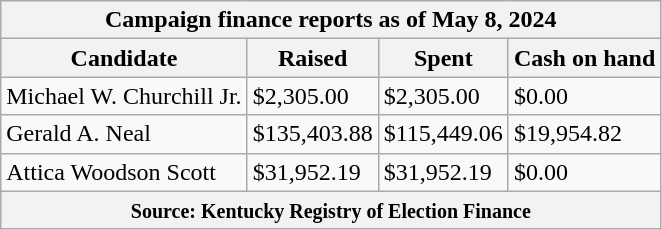<table class="wikitable sortable">
<tr>
<th colspan=4>Campaign finance reports as of May 8, 2024</th>
</tr>
<tr style="text-align:center;">
<th>Candidate</th>
<th>Raised</th>
<th>Spent</th>
<th>Cash on hand</th>
</tr>
<tr>
<td>Michael W. Churchill Jr.</td>
<td>$2,305.00</td>
<td>$2,305.00</td>
<td>$0.00</td>
</tr>
<tr>
<td>Gerald A. Neal</td>
<td>$135,403.88</td>
<td>$115,449.06</td>
<td>$19,954.82</td>
</tr>
<tr>
<td>Attica Woodson Scott</td>
<td>$31,952.19</td>
<td>$31,952.19</td>
<td>$0.00</td>
</tr>
<tr>
<th colspan="4"><small>Source: Kentucky Registry of Election Finance</small></th>
</tr>
</table>
